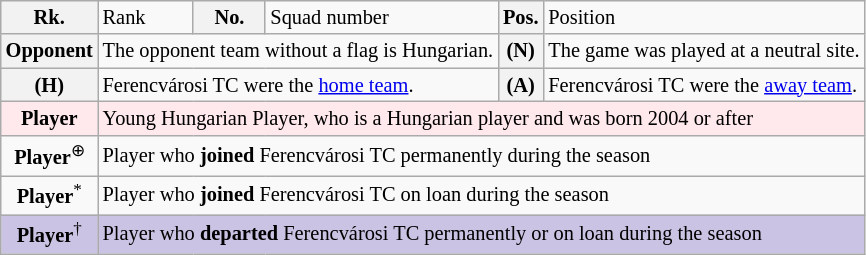<table class="wikitable" style="font-size:85%;">
<tr>
<th>Rk.</th>
<td>Rank</td>
<th>No.</th>
<td>Squad number</td>
<th>Pos.</th>
<td>Position</td>
</tr>
<tr>
<th>Opponent</th>
<td colspan="3">The opponent team without a flag is Hungarian.</td>
<th>(N)</th>
<td>The game was played at a neutral site.</td>
</tr>
<tr>
<th>(H)</th>
<td colspan="3">Ferencvárosi TC were the <a href='#'>home team</a>.</td>
<th>(A)</th>
<td>Ferencvárosi TC were the <a href='#'>away team</a>.</td>
</tr>
<tr bgcolor="#ffe9ec">
<td align="center"><strong>Player</strong></td>
<td colspan="5">Young Hungarian Player, who is a Hungarian player and was born 2004 or after</td>
</tr>
<tr>
<td align="center"><strong>Player</strong><sup>⊕</sup></td>
<td colspan="5">Player who <strong>joined</strong> Ferencvárosi TC permanently during the season</td>
</tr>
<tr>
<td align="center"><strong>Player</strong><sup>*</sup></td>
<td colspan="5">Player who <strong>joined</strong> Ferencvárosi TC on loan during the season</td>
</tr>
<tr bgcolor=#CBC3E3>
<td align="center"><strong>Player</strong><sup>†</sup></td>
<td colspan="5">Player who <strong>departed</strong> Ferencvárosi TC permanently or on loan during the season</td>
</tr>
</table>
